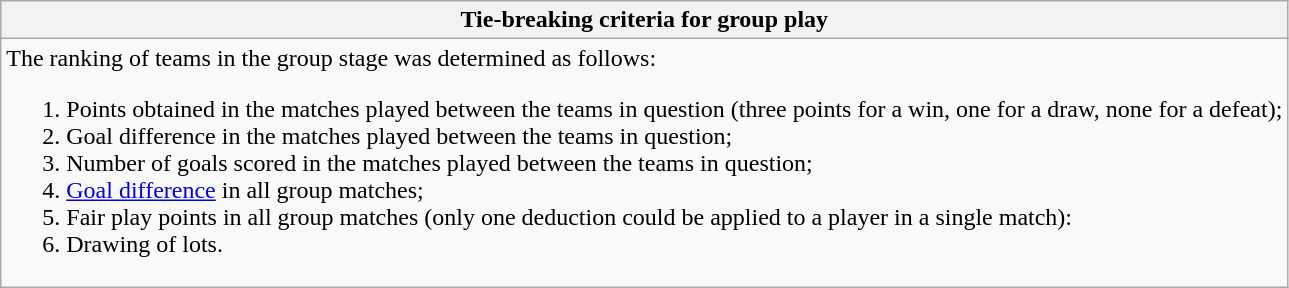<table class="wikitable collapsible collapsed">
<tr>
<th> Tie-breaking criteria for group play</th>
</tr>
<tr>
<td>The ranking of teams in the group stage was determined as follows:<br><ol><li>Points obtained in the matches played between the teams in question (three points for a win, one for a draw, none for a defeat);</li><li>Goal difference in the matches played between the teams in question;</li><li>Number of goals scored in the matches played between the teams in question;</li><li><a href='#'>Goal difference</a> in all group matches;</li><li>Fair play points in all group matches (only one deduction could be applied to a player in a single match): </li><li>Drawing of lots.</li></ol></td>
</tr>
</table>
